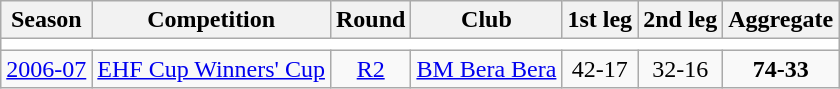<table class="wikitable">
<tr>
<th>Season</th>
<th>Competition</th>
<th>Round</th>
<th>Club</th>
<th>1st leg</th>
<th>2nd leg</th>
<th>Aggregate</th>
</tr>
<tr>
<td colspan="7" bgcolor=white></td>
</tr>
<tr>
<td><a href='#'>2006-07</a></td>
<td><a href='#'>EHF Cup Winners' Cup</a></td>
<td style="text-align:center;"><a href='#'>R2</a></td>
<td> <a href='#'>BM Bera Bera</a></td>
<td style="text-align:center;">42-17</td>
<td style="text-align:center;">32-16</td>
<td style="text-align:center;"><strong>74-33</strong></td>
</tr>
</table>
